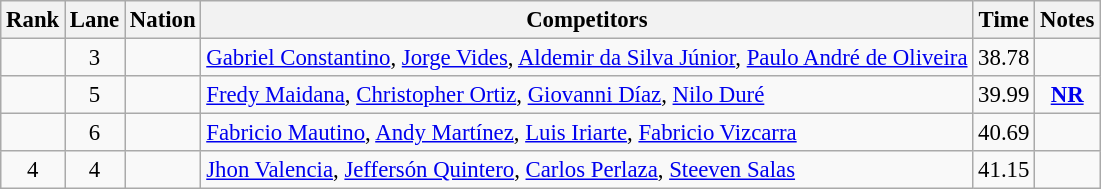<table class="wikitable sortable" style="text-align:center; font-size:95%">
<tr>
<th>Rank</th>
<th>Lane</th>
<th>Nation</th>
<th>Competitors</th>
<th>Time</th>
<th>Notes</th>
</tr>
<tr>
<td></td>
<td>3</td>
<td align=left></td>
<td align=left><a href='#'>Gabriel Constantino</a>, <a href='#'>Jorge Vides</a>, <a href='#'>Aldemir da Silva Júnior</a>, <a href='#'>Paulo André de Oliveira</a></td>
<td>38.78</td>
<td></td>
</tr>
<tr>
<td></td>
<td>5</td>
<td align=left></td>
<td align=left><a href='#'>Fredy Maidana</a>, <a href='#'>Christopher Ortiz</a>, <a href='#'>Giovanni Díaz</a>, <a href='#'>Nilo Duré</a></td>
<td>39.99</td>
<td><strong><a href='#'>NR</a></strong></td>
</tr>
<tr>
<td></td>
<td>6</td>
<td align=left></td>
<td align=left><a href='#'>Fabricio Mautino</a>, <a href='#'>Andy Martínez</a>, <a href='#'>Luis Iriarte</a>, <a href='#'>Fabricio Vizcarra</a></td>
<td>40.69</td>
<td></td>
</tr>
<tr>
<td>4</td>
<td>4</td>
<td align=left></td>
<td align=left><a href='#'>Jhon Valencia</a>, <a href='#'>Jeffersón Quintero</a>, <a href='#'>Carlos Perlaza</a>, <a href='#'>Steeven Salas</a></td>
<td>41.15</td>
<td></td>
</tr>
</table>
